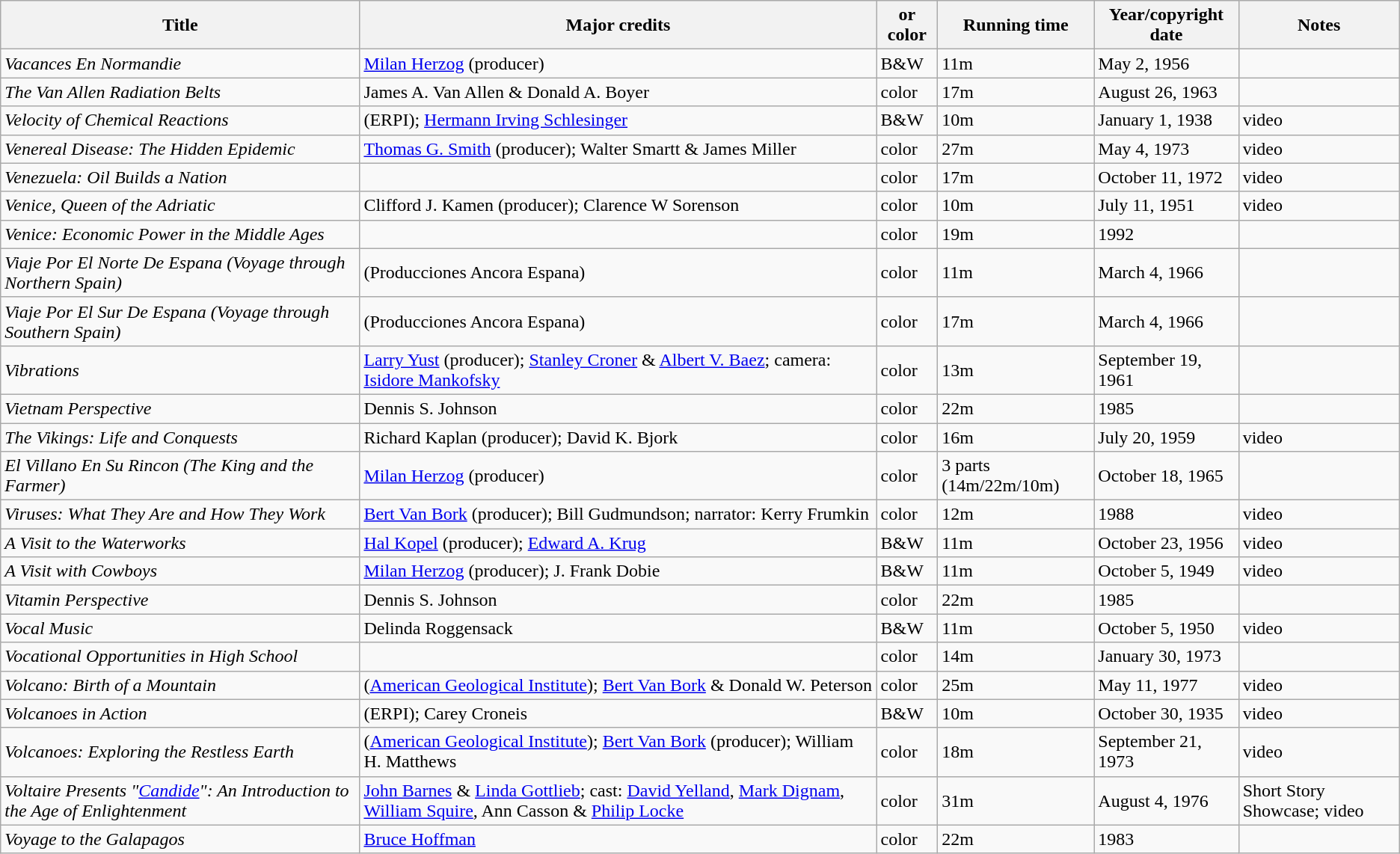<table class="wikitable sortable" border="1">
<tr>
<th>Title</th>
<th>Major credits</th>
<th> or color</th>
<th>Running time</th>
<th>Year/copyright date</th>
<th>Notes</th>
</tr>
<tr>
<td><em>Vacances En Normandie</em></td>
<td><a href='#'>Milan Herzog</a> (producer)</td>
<td>B&W</td>
<td>11m</td>
<td>May 2, 1956</td>
<td></td>
</tr>
<tr>
<td><em>The Van Allen Radiation Belts</em></td>
<td>James A. Van Allen & Donald A. Boyer</td>
<td>color</td>
<td>17m</td>
<td>August 26, 1963</td>
<td></td>
</tr>
<tr>
<td><em>Velocity of Chemical Reactions</em></td>
<td>(ERPI); <a href='#'>Hermann Irving Schlesinger</a></td>
<td>B&W</td>
<td>10m</td>
<td>January 1, 1938</td>
<td>video </td>
</tr>
<tr>
<td><em>Venereal Disease: The Hidden Epidemic</em></td>
<td><a href='#'>Thomas G. Smith</a> (producer); Walter Smartt & James Miller</td>
<td>color</td>
<td>27m</td>
<td>May 4, 1973</td>
<td>video </td>
</tr>
<tr>
<td><em>Venezuela: Oil Builds a Nation</em></td>
<td></td>
<td>color</td>
<td>17m</td>
<td>October 11, 1972</td>
<td>video </td>
</tr>
<tr>
<td><em>Venice, Queen of the Adriatic</em></td>
<td>Clifford J. Kamen (producer); Clarence W Sorenson</td>
<td>color</td>
<td>10m</td>
<td>July 11, 1951</td>
<td>video </td>
</tr>
<tr>
<td><em>Venice: Economic Power in the Middle Ages</em></td>
<td></td>
<td>color</td>
<td>19m</td>
<td>1992</td>
<td></td>
</tr>
<tr>
<td><em>Viaje Por El Norte De Espana (Voyage through Northern Spain) </em></td>
<td>(Producciones Ancora Espana)</td>
<td>color</td>
<td>11m</td>
<td>March 4, 1966</td>
<td></td>
</tr>
<tr>
<td><em>Viaje Por El Sur De Espana (Voyage through Southern Spain) </em></td>
<td>(Producciones Ancora Espana)</td>
<td>color</td>
<td>17m</td>
<td>March 4, 1966</td>
<td></td>
</tr>
<tr>
<td><em>Vibrations</em></td>
<td><a href='#'>Larry Yust</a> (producer); <a href='#'>Stanley Croner</a> & <a href='#'>Albert V. Baez</a>; camera: <a href='#'>Isidore Mankofsky</a></td>
<td>color</td>
<td>13m</td>
<td>September 19, 1961</td>
<td></td>
</tr>
<tr>
<td><em>Vietnam Perspective</em></td>
<td>Dennis S. Johnson</td>
<td>color</td>
<td>22m</td>
<td>1985</td>
<td></td>
</tr>
<tr>
<td><em>The Vikings: Life and Conquests</em></td>
<td>Richard Kaplan (producer); David K. Bjork</td>
<td>color</td>
<td>16m</td>
<td>July 20, 1959</td>
<td>video </td>
</tr>
<tr>
<td><em>El Villano En Su Rincon (The King and the Farmer)</em></td>
<td><a href='#'>Milan Herzog</a> (producer)</td>
<td>color</td>
<td>3 parts (14m/22m/10m)</td>
<td>October 18, 1965</td>
<td></td>
</tr>
<tr>
<td><em>Viruses: What They Are and How They Work</em></td>
<td><a href='#'>Bert Van Bork</a> (producer); Bill Gudmundson; narrator: Kerry Frumkin</td>
<td>color</td>
<td>12m</td>
<td>1988</td>
<td>video </td>
</tr>
<tr>
<td><em>A Visit to the Waterworks</em></td>
<td><a href='#'>Hal Kopel</a> (producer); <a href='#'>Edward A. Krug</a></td>
<td>B&W</td>
<td>11m</td>
<td>October 23, 1956</td>
<td>video </td>
</tr>
<tr>
<td><em>A Visit with Cowboys</em></td>
<td><a href='#'>Milan Herzog</a> (producer); J. Frank Dobie</td>
<td>B&W</td>
<td>11m</td>
<td>October 5, 1949</td>
<td>video </td>
</tr>
<tr>
<td><em>Vitamin Perspective</em></td>
<td>Dennis S. Johnson</td>
<td>color</td>
<td>22m</td>
<td>1985</td>
<td></td>
</tr>
<tr>
<td><em>Vocal Music</em></td>
<td>Delinda Roggensack</td>
<td>B&W</td>
<td>11m</td>
<td>October 5, 1950</td>
<td>video </td>
</tr>
<tr>
<td><em>Vocational Opportunities in High School</em></td>
<td></td>
<td>color</td>
<td>14m</td>
<td>January 30, 1973</td>
<td></td>
</tr>
<tr>
<td><em>Volcano: Birth of a Mountain</em></td>
<td>(<a href='#'>American Geological Institute</a>); <a href='#'>Bert Van Bork</a> & Donald W. Peterson</td>
<td>color</td>
<td>25m</td>
<td>May 11, 1977</td>
<td>video </td>
</tr>
<tr>
<td><em>Volcanoes in Action</em></td>
<td>(ERPI); Carey Croneis</td>
<td>B&W</td>
<td>10m</td>
<td>October 30, 1935</td>
<td>video </td>
</tr>
<tr>
<td><em>Volcanoes: Exploring the Restless Earth</em></td>
<td>(<a href='#'>American Geological Institute</a>); <a href='#'>Bert Van Bork</a> (producer); William H. Matthews</td>
<td>color</td>
<td>18m</td>
<td>September 21, 1973</td>
<td>video </td>
</tr>
<tr>
<td><em>Voltaire Presents "<a href='#'>Candide</a>": An Introduction to the Age of Enlightenment</em></td>
<td><a href='#'>John Barnes</a> & <a href='#'>Linda Gottlieb</a>; cast: <a href='#'>David Yelland</a>, <a href='#'>Mark Dignam</a>, <a href='#'>William Squire</a>, Ann Casson & <a href='#'>Philip Locke</a></td>
<td>color</td>
<td>31m</td>
<td>August 4, 1976</td>
<td>Short Story Showcase; video </td>
</tr>
<tr>
<td><em>Voyage to the Galapagos</em></td>
<td><a href='#'>Bruce Hoffman</a></td>
<td>color</td>
<td>22m</td>
<td>1983</td>
<td></td>
</tr>
</table>
